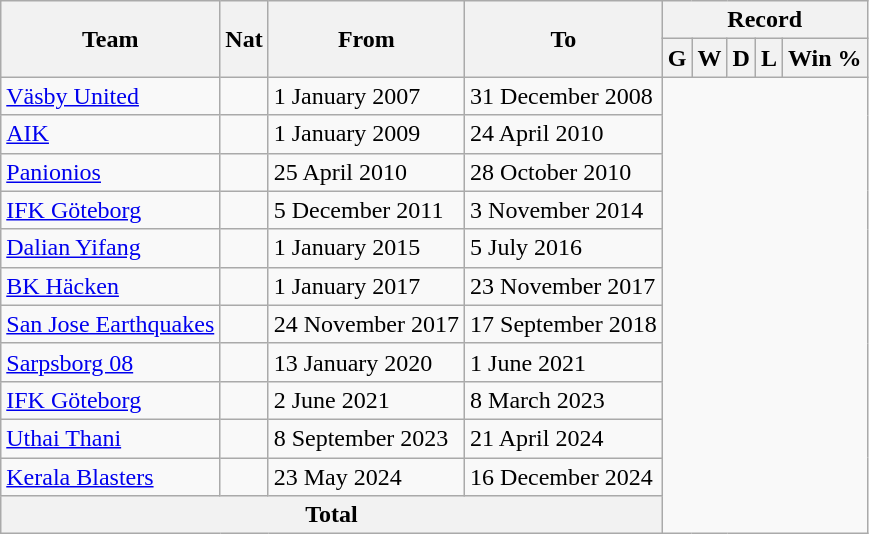<table class="wikitable" style="text-align: center;">
<tr>
<th rowspan="2">Team</th>
<th rowspan="2">Nat</th>
<th rowspan="2">From</th>
<th rowspan="2">To</th>
<th colspan="5">Record</th>
</tr>
<tr>
<th>G</th>
<th>W</th>
<th>D</th>
<th>L</th>
<th>Win %</th>
</tr>
<tr>
<td align=left><a href='#'>Väsby United</a></td>
<td align="left"></td>
<td align=left>1 January 2007</td>
<td align=left>31 December 2008<br></td>
</tr>
<tr>
<td align=left><a href='#'>AIK</a></td>
<td align="left"></td>
<td align=left>1 January 2009</td>
<td align=left>24 April 2010<br></td>
</tr>
<tr>
<td align=left><a href='#'>Panionios</a></td>
<td align="left"></td>
<td align=left>25 April 2010</td>
<td align=left>28 October 2010<br></td>
</tr>
<tr>
<td align=left><a href='#'>IFK Göteborg</a></td>
<td align="left"></td>
<td align=left>5 December 2011</td>
<td align=left>3 November 2014<br></td>
</tr>
<tr>
<td align=left><a href='#'>Dalian Yifang</a></td>
<td align="left"></td>
<td align=left>1 January 2015</td>
<td align=left>5 July 2016<br></td>
</tr>
<tr>
<td align=left><a href='#'>BK Häcken</a></td>
<td align="left"></td>
<td align=left>1 January 2017</td>
<td align=left>23 November 2017<br></td>
</tr>
<tr>
<td align=left><a href='#'>San Jose Earthquakes</a></td>
<td align="left"></td>
<td align=left>24 November 2017</td>
<td align=left>17 September 2018<br></td>
</tr>
<tr>
<td align=left><a href='#'>Sarpsborg 08</a></td>
<td align="left"></td>
<td align="left">13 January 2020</td>
<td align=left>1 June 2021<br></td>
</tr>
<tr>
<td align=left><a href='#'>IFK Göteborg</a></td>
<td align="left"></td>
<td align=left>2 June 2021</td>
<td align=left>8 March 2023<br></td>
</tr>
<tr>
<td align=left><a href='#'>Uthai Thani</a></td>
<td align="left"></td>
<td align=left>8 September 2023</td>
<td align=left>21 April 2024<br></td>
</tr>
<tr>
<td align=left><a href='#'>Kerala Blasters</a></td>
<td align="left"></td>
<td align=left>23 May 2024</td>
<td align=left>16 December 2024<br></td>
</tr>
<tr>
<th colspan="4">Total<br></th>
</tr>
</table>
